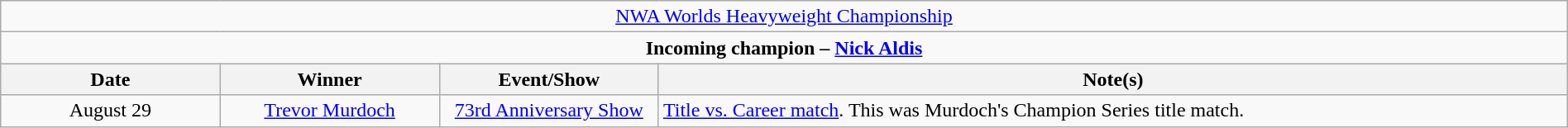<table class="wikitable" style="text-align:center; width:100%;">
<tr>
<td colspan="4" style="text-align: center;"><a href='#'>NWA Worlds Heavyweight Championship</a></td>
</tr>
<tr>
<td colspan="4" style="text-align: center;"><strong>Incoming champion – <a href='#'>Nick Aldis</a></strong></td>
</tr>
<tr>
<th width=14%>Date</th>
<th width=14%>Winner</th>
<th width=14%>Event/Show</th>
<th width=58%>Note(s)</th>
</tr>
<tr>
<td>August 29</td>
<td><a href='#'>Trevor Murdoch</a></td>
<td><a href='#'>73rd Anniversary Show</a></td>
<td align=left><a href='#'>Title vs. Career match</a>. This was Murdoch's Champion Series title match.</td>
</tr>
</table>
